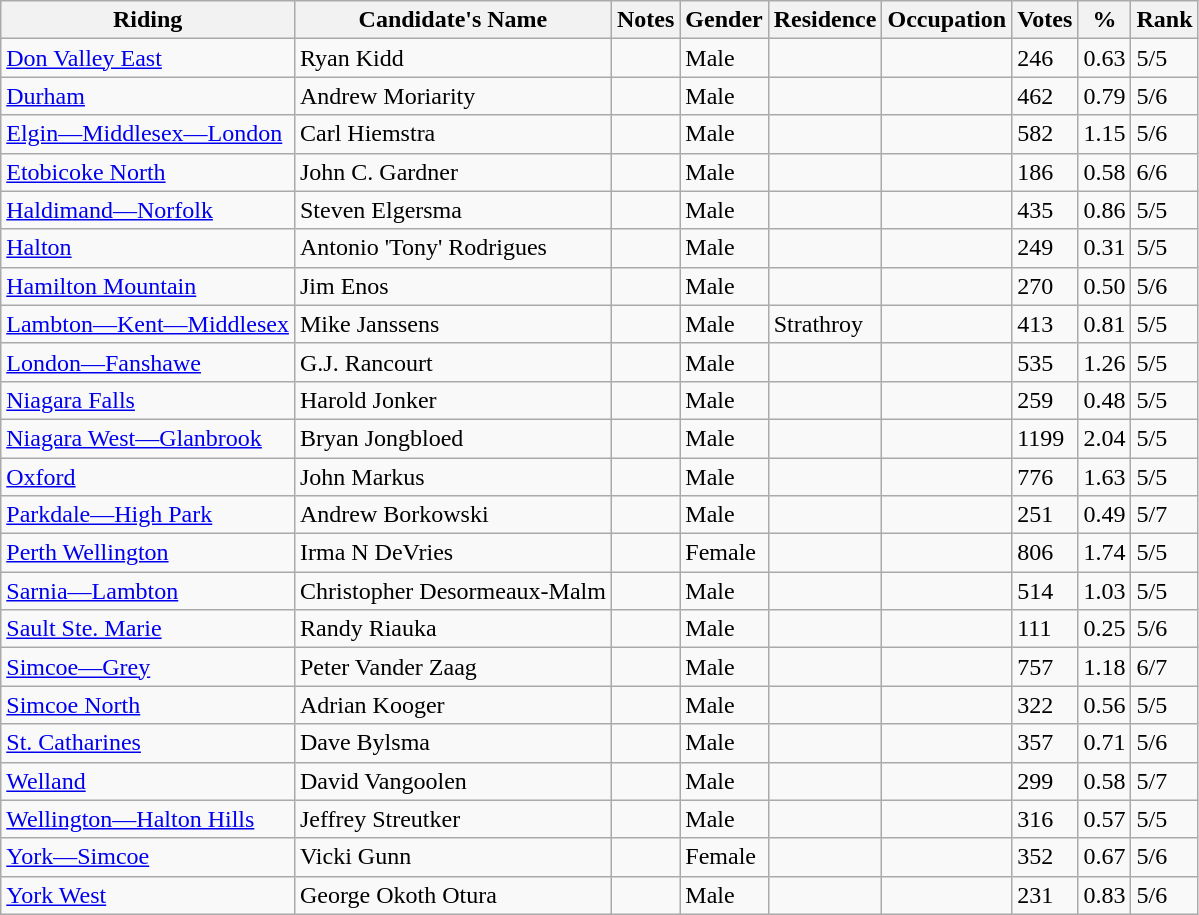<table class="wikitable sortable">
<tr>
<th>Riding<br></th>
<th>Candidate's Name</th>
<th>Notes</th>
<th>Gender</th>
<th>Residence</th>
<th>Occupation</th>
<th>Votes</th>
<th>%</th>
<th>Rank</th>
</tr>
<tr>
<td><a href='#'>Don Valley East</a></td>
<td>Ryan Kidd</td>
<td></td>
<td>Male</td>
<td></td>
<td></td>
<td>246</td>
<td>0.63</td>
<td>5/5</td>
</tr>
<tr>
<td><a href='#'>Durham</a></td>
<td>Andrew Moriarity</td>
<td></td>
<td>Male</td>
<td></td>
<td></td>
<td>462</td>
<td>0.79</td>
<td>5/6</td>
</tr>
<tr>
<td><a href='#'>Elgin—Middlesex—London</a></td>
<td>Carl Hiemstra</td>
<td></td>
<td>Male</td>
<td></td>
<td></td>
<td>582</td>
<td>1.15</td>
<td>5/6</td>
</tr>
<tr>
<td><a href='#'>Etobicoke North</a></td>
<td>John C. Gardner</td>
<td></td>
<td>Male</td>
<td></td>
<td></td>
<td>186</td>
<td>0.58</td>
<td>6/6</td>
</tr>
<tr>
<td><a href='#'>Haldimand—Norfolk</a></td>
<td>Steven Elgersma</td>
<td></td>
<td>Male</td>
<td></td>
<td></td>
<td>435</td>
<td>0.86</td>
<td>5/5</td>
</tr>
<tr>
<td><a href='#'>Halton</a></td>
<td>Antonio 'Tony' Rodrigues</td>
<td></td>
<td>Male</td>
<td></td>
<td></td>
<td>249</td>
<td>0.31</td>
<td>5/5</td>
</tr>
<tr>
<td><a href='#'>Hamilton Mountain</a></td>
<td>Jim Enos</td>
<td></td>
<td>Male</td>
<td></td>
<td></td>
<td>270</td>
<td>0.50</td>
<td>5/6</td>
</tr>
<tr>
<td><a href='#'>Lambton—Kent—Middlesex</a></td>
<td>Mike Janssens</td>
<td></td>
<td>Male</td>
<td>Strathroy</td>
<td></td>
<td>413</td>
<td>0.81</td>
<td>5/5</td>
</tr>
<tr>
<td><a href='#'>London—Fanshawe</a></td>
<td>G.J. Rancourt</td>
<td></td>
<td>Male</td>
<td></td>
<td></td>
<td>535</td>
<td>1.26</td>
<td>5/5</td>
</tr>
<tr>
<td><a href='#'>Niagara Falls</a></td>
<td>Harold Jonker</td>
<td></td>
<td>Male</td>
<td></td>
<td></td>
<td>259</td>
<td>0.48</td>
<td>5/5</td>
</tr>
<tr>
<td><a href='#'>Niagara West—Glanbrook</a></td>
<td>Bryan Jongbloed</td>
<td></td>
<td>Male</td>
<td></td>
<td></td>
<td>1199</td>
<td>2.04</td>
<td>5/5</td>
</tr>
<tr>
<td><a href='#'>Oxford</a></td>
<td>John Markus</td>
<td></td>
<td>Male</td>
<td></td>
<td></td>
<td>776</td>
<td>1.63</td>
<td>5/5</td>
</tr>
<tr>
<td><a href='#'>Parkdale—High Park</a></td>
<td>Andrew Borkowski</td>
<td></td>
<td>Male</td>
<td></td>
<td></td>
<td>251</td>
<td>0.49</td>
<td>5/7</td>
</tr>
<tr>
<td><a href='#'>Perth Wellington</a></td>
<td>Irma N DeVries</td>
<td></td>
<td>Female</td>
<td></td>
<td></td>
<td>806</td>
<td>1.74</td>
<td>5/5</td>
</tr>
<tr>
<td><a href='#'>Sarnia—Lambton</a></td>
<td>Christopher Desormeaux-Malm</td>
<td></td>
<td>Male</td>
<td></td>
<td></td>
<td>514</td>
<td>1.03</td>
<td>5/5</td>
</tr>
<tr>
<td><a href='#'>Sault Ste. Marie</a></td>
<td>Randy Riauka</td>
<td></td>
<td>Male</td>
<td></td>
<td></td>
<td>111</td>
<td>0.25</td>
<td>5/6</td>
</tr>
<tr>
<td><a href='#'>Simcoe—Grey</a></td>
<td>Peter Vander Zaag</td>
<td></td>
<td>Male</td>
<td></td>
<td></td>
<td>757</td>
<td>1.18</td>
<td>6/7</td>
</tr>
<tr>
<td><a href='#'>Simcoe North</a></td>
<td>Adrian Kooger</td>
<td></td>
<td>Male</td>
<td></td>
<td></td>
<td>322</td>
<td>0.56</td>
<td>5/5</td>
</tr>
<tr>
<td><a href='#'>St. Catharines</a></td>
<td>Dave Bylsma</td>
<td></td>
<td>Male</td>
<td></td>
<td></td>
<td>357</td>
<td>0.71</td>
<td>5/6</td>
</tr>
<tr>
<td><a href='#'>Welland</a></td>
<td>David Vangoolen</td>
<td></td>
<td>Male</td>
<td></td>
<td></td>
<td>299</td>
<td>0.58</td>
<td>5/7</td>
</tr>
<tr>
<td><a href='#'>Wellington—Halton Hills</a></td>
<td>Jeffrey Streutker</td>
<td></td>
<td>Male</td>
<td></td>
<td></td>
<td>316</td>
<td>0.57</td>
<td>5/5</td>
</tr>
<tr>
<td><a href='#'>York—Simcoe</a></td>
<td>Vicki Gunn</td>
<td></td>
<td>Female</td>
<td></td>
<td></td>
<td>352</td>
<td>0.67</td>
<td>5/6</td>
</tr>
<tr>
<td><a href='#'>York West</a></td>
<td>George Okoth Otura</td>
<td></td>
<td>Male</td>
<td></td>
<td></td>
<td>231</td>
<td>0.83</td>
<td>5/6</td>
</tr>
</table>
